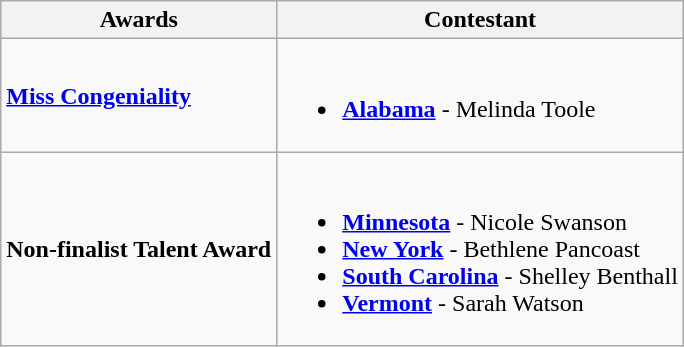<table class="wikitable">
<tr>
<th>Awards</th>
<th>Contestant</th>
</tr>
<tr>
<td><strong><a href='#'>Miss Congeniality</a></strong></td>
<td><br><ul><li> <strong><a href='#'>Alabama</a></strong> - Melinda Toole</li></ul></td>
</tr>
<tr>
<td><strong>Non-finalist Talent Award</strong></td>
<td><br><ul><li> <strong><a href='#'>Minnesota</a></strong> - Nicole Swanson</li><li> <strong><a href='#'>New York</a></strong> - Bethlene Pancoast</li><li> <strong><a href='#'>South Carolina</a></strong> - Shelley Benthall</li><li> <strong><a href='#'>Vermont</a></strong> - Sarah Watson</li></ul></td>
</tr>
</table>
